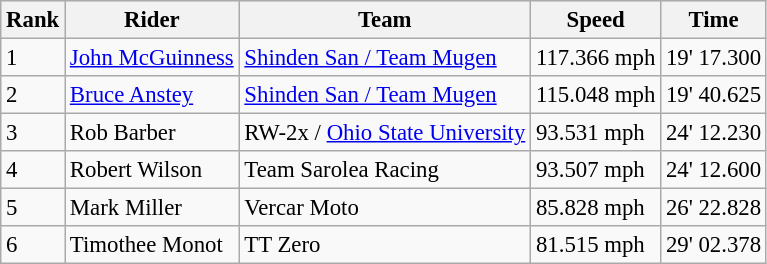<table class="wikitable" style="font-size: 95%;">
<tr style="background:#efefef;">
<th>Rank</th>
<th>Rider</th>
<th>Team</th>
<th>Speed</th>
<th>Time</th>
</tr>
<tr>
<td>1</td>
<td> <a href='#'>John McGuinness</a></td>
<td><a href='#'>Shinden San / Team Mugen</a></td>
<td>117.366 mph</td>
<td>19' 17.300</td>
</tr>
<tr>
<td>2</td>
<td> <a href='#'>Bruce Anstey</a></td>
<td><a href='#'>Shinden San / Team Mugen</a></td>
<td>115.048 mph</td>
<td>19' 40.625</td>
</tr>
<tr>
<td>3</td>
<td> Rob Barber</td>
<td>RW-2x / <a href='#'>Ohio State University</a></td>
<td>93.531 mph</td>
<td>24' 12.230</td>
</tr>
<tr>
<td>4</td>
<td> Robert Wilson</td>
<td>Team Sarolea Racing</td>
<td>93.507 mph</td>
<td>24' 12.600</td>
</tr>
<tr>
<td>5</td>
<td> Mark Miller</td>
<td>Vercar Moto</td>
<td>85.828 mph</td>
<td>26' 22.828</td>
</tr>
<tr>
<td>6</td>
<td> Timothee Monot</td>
<td>TT Zero</td>
<td>81.515 mph</td>
<td>29' 02.378</td>
</tr>
</table>
